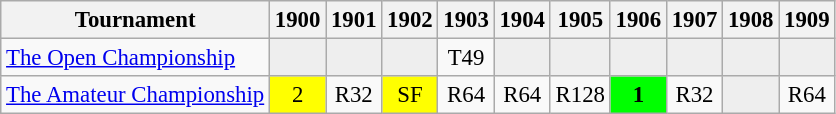<table class="wikitable" style="font-size:95%;text-align:center;">
<tr>
<th>Tournament</th>
<th>1900</th>
<th>1901</th>
<th>1902</th>
<th>1903</th>
<th>1904</th>
<th>1905</th>
<th>1906</th>
<th>1907</th>
<th>1908</th>
<th>1909</th>
</tr>
<tr>
<td align=left><a href='#'>The Open Championship</a></td>
<td style="background:#eeeeee;"></td>
<td style="background:#eeeeee;"></td>
<td style="background:#eeeeee;"></td>
<td>T49</td>
<td style="background:#eeeeee;"></td>
<td style="background:#eeeeee;"></td>
<td style="background:#eeeeee;"></td>
<td style="background:#eeeeee;"></td>
<td style="background:#eeeeee;"></td>
<td style="background:#eeeeee;"></td>
</tr>
<tr>
<td align=left><a href='#'>The Amateur Championship</a></td>
<td style="background:yellow;">2</td>
<td>R32</td>
<td style="background:yellow;">SF</td>
<td>R64</td>
<td>R64</td>
<td>R128</td>
<td style="background:#00ff00;"><strong>1</strong></td>
<td>R32</td>
<td style="background:#eeeeee;"></td>
<td>R64</td>
</tr>
</table>
